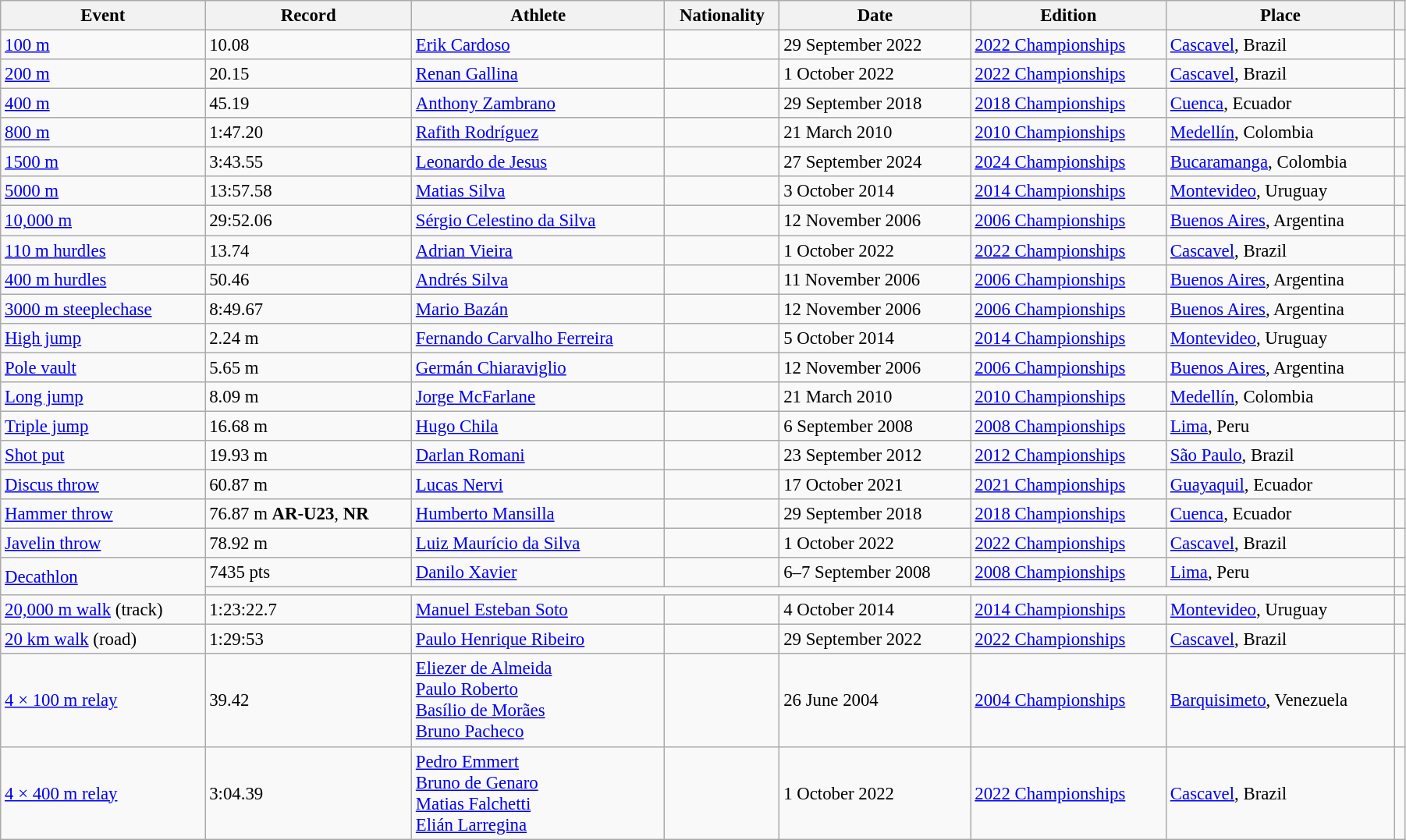<table class="wikitable" style="font-size:95%; width: 95%;">
<tr>
<th>Event</th>
<th>Record</th>
<th>Athlete</th>
<th>Nationality</th>
<th>Date</th>
<th>Edition</th>
<th>Place</th>
<th></th>
</tr>
<tr>
<td><a href='#'>100 m</a></td>
<td>10.08 </td>
<td><a href='#'>Erik Cardoso</a></td>
<td></td>
<td>29 September 2022</td>
<td><a href='#'>2022 Championships</a></td>
<td><a href='#'>Cascavel</a>, Brazil</td>
<td></td>
</tr>
<tr>
<td><a href='#'>200 m</a></td>
<td>20.15 </td>
<td><a href='#'>Renan Gallina</a></td>
<td></td>
<td>1 October 2022</td>
<td><a href='#'>2022 Championships</a></td>
<td><a href='#'>Cascavel</a>, Brazil</td>
<td></td>
</tr>
<tr>
<td><a href='#'>400 m</a></td>
<td>45.19 </td>
<td><a href='#'>Anthony Zambrano</a></td>
<td></td>
<td>29 September 2018</td>
<td><a href='#'>2018 Championships</a></td>
<td><a href='#'>Cuenca</a>, Ecuador</td>
<td></td>
</tr>
<tr>
<td><a href='#'>800 m</a></td>
<td>1:47.20</td>
<td><a href='#'>Rafith Rodríguez</a></td>
<td></td>
<td>21 March 2010</td>
<td><a href='#'>2010 Championships</a></td>
<td><a href='#'>Medellín</a>, Colombia</td>
<td></td>
</tr>
<tr>
<td><a href='#'>1500 m</a></td>
<td>3:43.55</td>
<td><a href='#'>Leonardo de Jesus</a></td>
<td></td>
<td>27 September 2024</td>
<td><a href='#'>2024 Championships</a></td>
<td><a href='#'>Bucaramanga</a>, Colombia</td>
<td></td>
</tr>
<tr>
<td><a href='#'>5000 m</a></td>
<td>13:57.58</td>
<td><a href='#'>Matias Silva</a></td>
<td></td>
<td>3 October 2014</td>
<td><a href='#'>2014 Championships</a></td>
<td><a href='#'>Montevideo</a>, Uruguay</td>
<td></td>
</tr>
<tr>
<td><a href='#'>10,000 m</a></td>
<td>29:52.06</td>
<td><a href='#'>Sérgio Celestino da Silva</a></td>
<td></td>
<td>12 November 2006</td>
<td><a href='#'>2006 Championships</a></td>
<td><a href='#'>Buenos Aires</a>, Argentina</td>
<td></td>
</tr>
<tr>
<td><a href='#'>110 m hurdles</a></td>
<td>13.74 </td>
<td><a href='#'>Adrian Vieira</a></td>
<td></td>
<td>1 October 2022</td>
<td><a href='#'>2022 Championships</a></td>
<td><a href='#'>Cascavel</a>, Brazil</td>
<td></td>
</tr>
<tr>
<td><a href='#'>400 m hurdles</a></td>
<td>50.46</td>
<td><a href='#'>Andrés Silva</a></td>
<td></td>
<td>11 November 2006</td>
<td><a href='#'>2006 Championships</a></td>
<td><a href='#'>Buenos Aires</a>, Argentina</td>
<td></td>
</tr>
<tr>
<td><a href='#'>3000 m steeplechase</a></td>
<td>8:49.67</td>
<td><a href='#'>Mario Bazán</a></td>
<td></td>
<td>12 November 2006</td>
<td><a href='#'>2006 Championships</a></td>
<td><a href='#'>Buenos Aires</a>, Argentina</td>
<td></td>
</tr>
<tr>
<td><a href='#'>High jump</a></td>
<td>2.24 m</td>
<td><a href='#'>Fernando Carvalho Ferreira</a></td>
<td></td>
<td>5 October 2014</td>
<td><a href='#'>2014 Championships</a></td>
<td><a href='#'>Montevideo</a>, Uruguay</td>
<td></td>
</tr>
<tr>
<td><a href='#'>Pole vault</a></td>
<td>5.65 m</td>
<td><a href='#'>Germán Chiaraviglio</a></td>
<td></td>
<td>12 November 2006</td>
<td><a href='#'>2006 Championships</a></td>
<td><a href='#'>Buenos Aires</a>, Argentina</td>
<td></td>
</tr>
<tr>
<td><a href='#'>Long jump</a></td>
<td>8.09 m </td>
<td><a href='#'>Jorge McFarlane</a></td>
<td></td>
<td>21 March 2010</td>
<td><a href='#'>2010 Championships</a></td>
<td><a href='#'>Medellín</a>, Colombia</td>
<td></td>
</tr>
<tr>
<td><a href='#'>Triple jump</a></td>
<td>16.68 m </td>
<td><a href='#'>Hugo Chila</a></td>
<td></td>
<td>6 September 2008</td>
<td><a href='#'>2008 Championships</a></td>
<td><a href='#'>Lima</a>, Peru</td>
<td></td>
</tr>
<tr>
<td><a href='#'>Shot put</a></td>
<td>19.93 m</td>
<td><a href='#'>Darlan Romani</a></td>
<td></td>
<td>23 September 2012</td>
<td><a href='#'>2012 Championships</a></td>
<td><a href='#'>São Paulo</a>, Brazil</td>
<td></td>
</tr>
<tr>
<td><a href='#'>Discus throw</a></td>
<td>60.87 m</td>
<td><a href='#'>Lucas Nervi</a></td>
<td></td>
<td>17 October 2021</td>
<td><a href='#'>2021 Championships</a></td>
<td><a href='#'>Guayaquil</a>, Ecuador</td>
<td></td>
</tr>
<tr>
<td><a href='#'>Hammer throw</a></td>
<td>76.87 m  <strong>AR-U23</strong>, <strong>NR</strong></td>
<td><a href='#'>Humberto Mansilla</a></td>
<td></td>
<td>29 September 2018</td>
<td><a href='#'>2018 Championships</a></td>
<td><a href='#'>Cuenca</a>, Ecuador</td>
<td></td>
</tr>
<tr>
<td><a href='#'>Javelin throw</a></td>
<td>78.92 m</td>
<td><a href='#'>Luiz Maurício da Silva</a></td>
<td></td>
<td>1 October 2022</td>
<td><a href='#'>2022 Championships</a></td>
<td><a href='#'>Cascavel</a>, Brazil</td>
<td></td>
</tr>
<tr>
<td rowspan=2><a href='#'>Decathlon</a></td>
<td>7435 pts</td>
<td><a href='#'>Danilo Xavier</a></td>
<td></td>
<td>6–7 September 2008</td>
<td><a href='#'>2008 Championships</a></td>
<td><a href='#'>Lima</a>, Peru</td>
<td></td>
</tr>
<tr>
<td colspan=6></td>
</tr>
<tr>
<td><a href='#'>20,000 m walk</a> (track)</td>
<td>1:23:22.7</td>
<td><a href='#'>Manuel Esteban Soto</a></td>
<td></td>
<td>4 October 2014</td>
<td><a href='#'>2014 Championships</a></td>
<td><a href='#'>Montevideo</a>, Uruguay</td>
<td></td>
</tr>
<tr>
<td><a href='#'>20 km walk</a> (road)</td>
<td>1:29:53</td>
<td><a href='#'>Paulo Henrique Ribeiro</a></td>
<td></td>
<td>29 September 2022</td>
<td><a href='#'>2022 Championships</a></td>
<td><a href='#'>Cascavel</a>, Brazil</td>
<td></td>
</tr>
<tr>
<td><a href='#'>4 × 100 m relay</a></td>
<td>39.42</td>
<td><a href='#'>Eliezer de Almeida</a><br><a href='#'>Paulo Roberto</a><br><a href='#'>Basílio de Morães</a><br><a href='#'>Bruno Pacheco</a></td>
<td></td>
<td>26 June 2004</td>
<td><a href='#'>2004 Championships</a></td>
<td><a href='#'>Barquisimeto</a>, Venezuela</td>
<td></td>
</tr>
<tr>
<td><a href='#'>4 × 400 m relay</a></td>
<td>3:04.39 </td>
<td><a href='#'>Pedro Emmert</a><br><a href='#'>Bruno de Genaro</a><br><a href='#'>Matias Falchetti</a> <br><a href='#'>Elián Larregina</a></td>
<td></td>
<td>1 October 2022</td>
<td><a href='#'>2022 Championships</a></td>
<td><a href='#'>Cascavel</a>, Brazil</td>
<td></td>
</tr>
</table>
